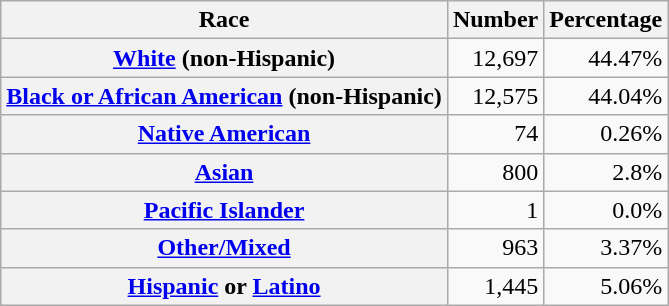<table class="wikitable" style="text-align:right">
<tr>
<th scope="col">Race</th>
<th scope="col">Number</th>
<th scope="col">Percentage</th>
</tr>
<tr>
<th scope="row"><a href='#'>White</a> (non-Hispanic)</th>
<td>12,697</td>
<td>44.47%</td>
</tr>
<tr>
<th scope="row"><a href='#'>Black or African American</a> (non-Hispanic)</th>
<td>12,575</td>
<td>44.04%</td>
</tr>
<tr>
<th scope="row"><a href='#'>Native American</a></th>
<td>74</td>
<td>0.26%</td>
</tr>
<tr>
<th scope="row"><a href='#'>Asian</a></th>
<td>800</td>
<td>2.8%</td>
</tr>
<tr>
<th scope="row"><a href='#'>Pacific Islander</a></th>
<td>1</td>
<td>0.0%</td>
</tr>
<tr>
<th scope="row"><a href='#'>Other/Mixed</a></th>
<td>963</td>
<td>3.37%</td>
</tr>
<tr>
<th scope="row"><a href='#'>Hispanic</a> or <a href='#'>Latino</a></th>
<td>1,445</td>
<td>5.06%</td>
</tr>
</table>
